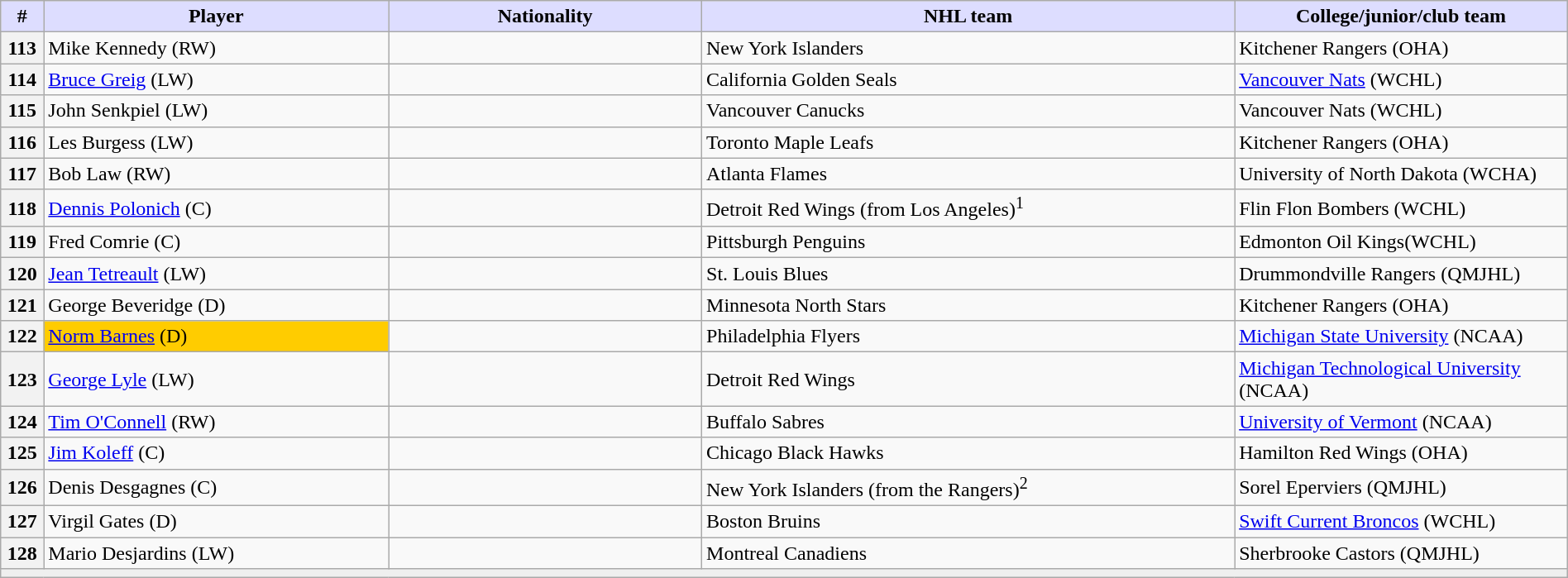<table class="wikitable" style="width: 100%">
<tr>
<th style="background:#ddf; width:2.75%;">#</th>
<th style="background:#ddf; width:22.0%;">Player</th>
<th style="background:#ddf; width:20.0%;">Nationality</th>
<th style="background:#ddf; width:34.0%;">NHL team</th>
<th style="background:#ddf; width:100.0%;">College/junior/club team</th>
</tr>
<tr>
<th>113</th>
<td>Mike Kennedy (RW)</td>
<td></td>
<td>New York Islanders</td>
<td>Kitchener Rangers (OHA)</td>
</tr>
<tr>
<th>114</th>
<td><a href='#'>Bruce Greig</a> (LW)</td>
<td></td>
<td>California Golden Seals</td>
<td><a href='#'>Vancouver Nats</a> (WCHL)</td>
</tr>
<tr>
<th>115</th>
<td>John Senkpiel (LW)</td>
<td></td>
<td>Vancouver Canucks</td>
<td>Vancouver Nats (WCHL)</td>
</tr>
<tr>
<th>116</th>
<td>Les Burgess (LW)</td>
<td></td>
<td>Toronto Maple Leafs</td>
<td>Kitchener Rangers (OHA)</td>
</tr>
<tr>
<th>117</th>
<td>Bob Law (RW)</td>
<td></td>
<td>Atlanta Flames</td>
<td>University of North Dakota (WCHA)</td>
</tr>
<tr>
<th>118</th>
<td><a href='#'>Dennis Polonich</a> (C)</td>
<td></td>
<td>Detroit Red Wings (from Los Angeles)<sup>1</sup></td>
<td>Flin Flon Bombers (WCHL)</td>
</tr>
<tr>
<th>119</th>
<td>Fred Comrie (C)</td>
<td></td>
<td>Pittsburgh Penguins</td>
<td>Edmonton Oil Kings(WCHL)</td>
</tr>
<tr>
<th>120</th>
<td><a href='#'>Jean Tetreault</a> (LW)</td>
<td></td>
<td>St. Louis Blues</td>
<td>Drummondville Rangers (QMJHL)</td>
</tr>
<tr>
<th>121</th>
<td>George Beveridge (D)</td>
<td></td>
<td>Minnesota North Stars</td>
<td>Kitchener Rangers (OHA)</td>
</tr>
<tr>
<th>122</th>
<td bgcolor="#FFCC00"><a href='#'>Norm Barnes</a> (D)</td>
<td></td>
<td>Philadelphia Flyers</td>
<td><a href='#'>Michigan State University</a> (NCAA)</td>
</tr>
<tr>
<th>123</th>
<td><a href='#'>George Lyle</a> (LW)</td>
<td></td>
<td>Detroit Red Wings</td>
<td><a href='#'>Michigan Technological University</a> (NCAA)</td>
</tr>
<tr>
<th>124</th>
<td><a href='#'>Tim O'Connell</a> (RW)</td>
<td></td>
<td>Buffalo Sabres</td>
<td><a href='#'>University of Vermont</a> (NCAA)</td>
</tr>
<tr>
<th>125</th>
<td><a href='#'>Jim Koleff</a> (C)</td>
<td></td>
<td>Chicago Black Hawks</td>
<td>Hamilton Red Wings (OHA)</td>
</tr>
<tr>
<th>126</th>
<td>Denis Desgagnes (C)</td>
<td></td>
<td>New York Islanders (from the Rangers)<sup>2</sup></td>
<td>Sorel Eperviers (QMJHL)</td>
</tr>
<tr>
<th>127</th>
<td>Virgil Gates (D)</td>
<td></td>
<td>Boston Bruins</td>
<td><a href='#'>Swift Current Broncos</a> (WCHL)</td>
</tr>
<tr>
<th>128</th>
<td>Mario Desjardins (LW)</td>
<td></td>
<td>Montreal Canadiens</td>
<td>Sherbrooke Castors (QMJHL)</td>
</tr>
<tr>
<td align=center colspan="6" bgcolor="#efefef"></td>
</tr>
</table>
